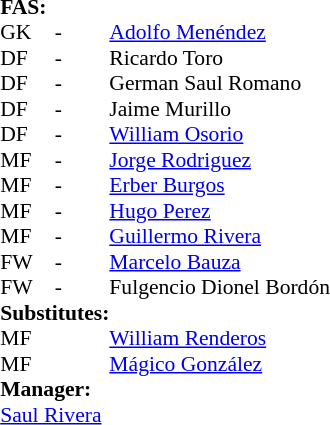<table style="font-size: 90%" cellspacing="0" cellpadding="0" align=right>
<tr>
<td colspan="4"><strong>FAS:</strong></td>
</tr>
<tr>
<th width="25"></th>
<th width="25"></th>
</tr>
<tr>
<td>GK</td>
<td>-</td>
<td> <a href='#'>Adolfo Menéndez</a></td>
</tr>
<tr>
<td>DF</td>
<td>-</td>
<td> Ricardo Toro</td>
</tr>
<tr>
<td>DF</td>
<td>-</td>
<td> German Saul Romano</td>
<td></td>
</tr>
<tr>
<td>DF</td>
<td>-</td>
<td> Jaime Murillo</td>
</tr>
<tr>
<td>DF</td>
<td>-</td>
<td> <a href='#'>William Osorio</a></td>
</tr>
<tr>
<td>MF</td>
<td>-</td>
<td> <a href='#'>Jorge Rodriguez</a></td>
</tr>
<tr>
<td>MF</td>
<td>-</td>
<td> <a href='#'>Erber Burgos</a></td>
</tr>
<tr>
<td>MF</td>
<td>-</td>
<td> <a href='#'>Hugo Perez</a></td>
</tr>
<tr>
<td>MF</td>
<td>-</td>
<td>  <a href='#'>Guillermo Rivera</a></td>
</tr>
<tr>
<td>FW</td>
<td>-</td>
<td> <a href='#'>Marcelo Bauza</a></td>
<td></td>
</tr>
<tr>
<td>FW</td>
<td>-</td>
<td> Fulgencio Dionel Bordón</td>
</tr>
<tr>
<td colspan=2><strong>Substitutes:</strong></td>
</tr>
<tr>
<td>MF</td>
<td></td>
<td>  <a href='#'>William Renderos</a></td>
<td></td>
<td></td>
</tr>
<tr>
<td>MF</td>
<td></td>
<td> <a href='#'>Mágico González</a></td>
<td></td>
<td></td>
</tr>
<tr>
<td colspan=3><strong>Manager:</strong></td>
</tr>
<tr>
<td colspan=4> <a href='#'>Saul Rivera</a></td>
</tr>
</table>
